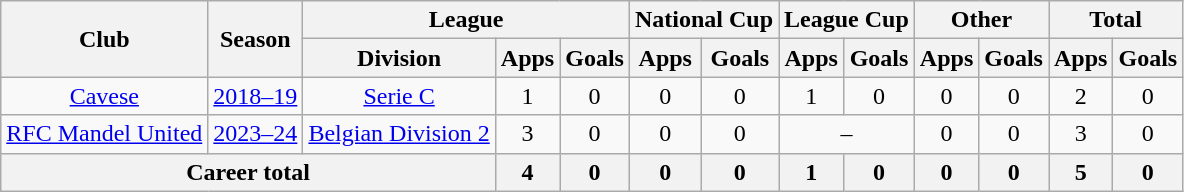<table class="wikitable" style="text-align: center">
<tr>
<th rowspan="2">Club</th>
<th rowspan="2">Season</th>
<th colspan="3">League</th>
<th colspan="2">National Cup</th>
<th colspan="2">League Cup</th>
<th colspan="2">Other</th>
<th colspan="2">Total</th>
</tr>
<tr>
<th>Division</th>
<th>Apps</th>
<th>Goals</th>
<th>Apps</th>
<th>Goals</th>
<th>Apps</th>
<th>Goals</th>
<th>Apps</th>
<th>Goals</th>
<th>Apps</th>
<th>Goals</th>
</tr>
<tr>
<td><a href='#'>Cavese</a></td>
<td><a href='#'>2018–19</a></td>
<td><a href='#'>Serie C</a></td>
<td>1</td>
<td>0</td>
<td>0</td>
<td>0</td>
<td>1</td>
<td>0</td>
<td>0</td>
<td>0</td>
<td>2</td>
<td>0</td>
</tr>
<tr>
<td><a href='#'>RFC Mandel United</a></td>
<td><a href='#'>2023–24</a></td>
<td><a href='#'>Belgian Division 2</a></td>
<td>3</td>
<td>0</td>
<td>0</td>
<td>0</td>
<td colspan="2">–</td>
<td>0</td>
<td>0</td>
<td>3</td>
<td>0</td>
</tr>
<tr>
<th colspan="3"><strong>Career total</strong></th>
<th>4</th>
<th>0</th>
<th>0</th>
<th>0</th>
<th>1</th>
<th>0</th>
<th>0</th>
<th>0</th>
<th>5</th>
<th>0</th>
</tr>
</table>
